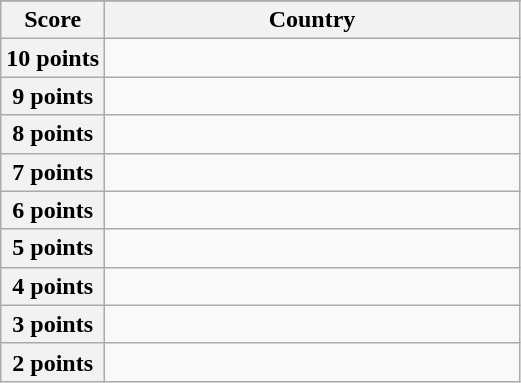<table class="wikitable">
<tr>
</tr>
<tr>
<th scope="col" width="20%">Score</th>
<th scope="col">Country</th>
</tr>
<tr>
<th scope="row">10 points</th>
<td></td>
</tr>
<tr>
<th scope="row">9 points</th>
<td></td>
</tr>
<tr>
<th scope="row">8 points</th>
<td></td>
</tr>
<tr>
<th scope="row">7 points</th>
<td></td>
</tr>
<tr>
<th scope="row">6 points</th>
<td></td>
</tr>
<tr>
<th scope="row">5 points</th>
<td></td>
</tr>
<tr>
<th scope="row">4 points</th>
<td></td>
</tr>
<tr>
<th scope="row">3 points</th>
<td></td>
</tr>
<tr>
<th scope="row">2 points</th>
<td></td>
</tr>
</table>
